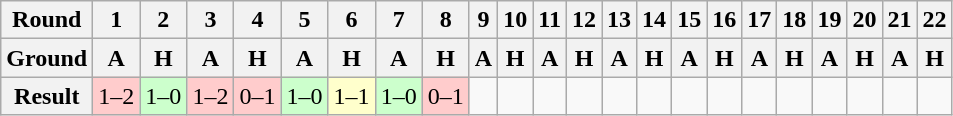<table class="wikitable">
<tr>
<th>Round</th>
<th>1</th>
<th>2</th>
<th>3</th>
<th>4</th>
<th>5</th>
<th>6</th>
<th>7</th>
<th>8</th>
<th>9</th>
<th>10</th>
<th>11</th>
<th>12</th>
<th>13</th>
<th>14</th>
<th>15</th>
<th>16</th>
<th>17</th>
<th>18</th>
<th>19</th>
<th>20</th>
<th>21</th>
<th>22</th>
</tr>
<tr>
<th>Ground</th>
<th>A</th>
<th>H</th>
<th>A</th>
<th>H</th>
<th>A</th>
<th>H</th>
<th>A</th>
<th>H</th>
<th>A</th>
<th>H</th>
<th>A</th>
<th>H</th>
<th>A</th>
<th>H</th>
<th>A</th>
<th>H</th>
<th>A</th>
<th>H</th>
<th>A</th>
<th>H</th>
<th>A</th>
<th>H</th>
</tr>
<tr>
<th>Result</th>
<td bgcolor="#FFCCCC">1–2</td>
<td bgcolor="#CCFFCC">1–0</td>
<td bgcolor="#FFCCCC">1–2</td>
<td bgcolor="#FFCCCC">0–1</td>
<td bgcolor="#CCFFCC">1–0</td>
<td bgcolor="#FFFFCC">1–1</td>
<td bgcolor="#CCFFCC">1–0</td>
<td bgcolor="#FFCCCC">0–1</td>
<td bgcolor=></td>
<td bgcolor=></td>
<td bgcolor=></td>
<td bgcolor=></td>
<td bgcolor=></td>
<td bgcolor=></td>
<td bgcolor=></td>
<td bgcolor=></td>
<td bgcolor=></td>
<td bgcolor=></td>
<td bgcolor=></td>
<td bgcolor=></td>
<td bgcolor=></td>
<td bgcolor=></td>
</tr>
</table>
